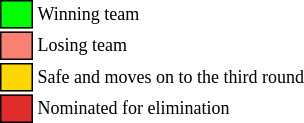<table class="toccolours" style="font-size: 75%; white-space: nowrap;">
<tr>
<td style="background:#00FF00; border: 1px solid black;">      </td>
<td>Winning team</td>
</tr>
<tr>
<td style="background:salmon; border: 1px solid black;">      </td>
<td>Losing team</td>
</tr>
<tr>
<td style="background:#FFD700; border: 1px solid black;">      </td>
<td>Safe and moves on to the third round</td>
</tr>
<tr>
<td style="background:#E12C2C; border: 1px solid black;">      </td>
<td>Nominated for elimination</td>
</tr>
</table>
